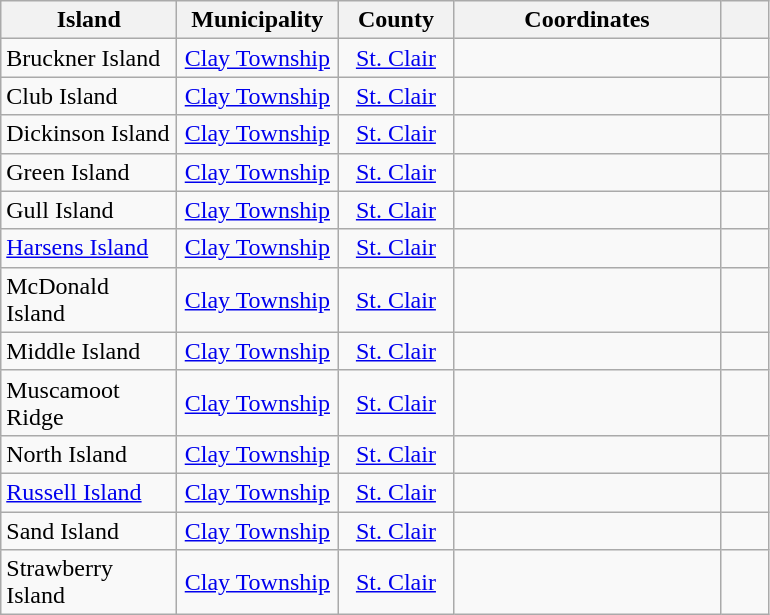<table class="wikitable sortable" style="text-align:center">
<tr>
<th width="110pt">Island</th>
<th width="100pt">Municipality</th>
<th width="70pt">County</th>
<th width="170pt">Coordinates</th>
<th width="25pt" class="unsortable"></th>
</tr>
<tr>
<td align="left">Bruckner Island</td>
<td><a href='#'>Clay Township</a></td>
<td><a href='#'>St. Clair</a></td>
<td></td>
<td></td>
</tr>
<tr>
<td align="left">Club Island</td>
<td><a href='#'>Clay Township</a></td>
<td><a href='#'>St. Clair</a></td>
<td></td>
<td></td>
</tr>
<tr>
<td align="left">Dickinson Island</td>
<td><a href='#'>Clay Township</a></td>
<td><a href='#'>St. Clair</a></td>
<td></td>
<td></td>
</tr>
<tr>
<td align="left">Green Island</td>
<td><a href='#'>Clay Township</a></td>
<td><a href='#'>St. Clair</a></td>
<td></td>
<td></td>
</tr>
<tr>
<td align="left">Gull Island</td>
<td><a href='#'>Clay Township</a></td>
<td><a href='#'>St. Clair</a></td>
<td></td>
<td></td>
</tr>
<tr>
<td align="left"><a href='#'>Harsens Island</a></td>
<td><a href='#'>Clay Township</a></td>
<td><a href='#'>St. Clair</a></td>
<td></td>
<td></td>
</tr>
<tr>
<td align="left">McDonald Island</td>
<td><a href='#'>Clay Township</a></td>
<td><a href='#'>St. Clair</a></td>
<td></td>
<td></td>
</tr>
<tr>
<td align="left">Middle Island</td>
<td><a href='#'>Clay Township</a></td>
<td><a href='#'>St. Clair</a></td>
<td></td>
<td></td>
</tr>
<tr>
<td align="left">Muscamoot Ridge</td>
<td><a href='#'>Clay Township</a></td>
<td><a href='#'>St. Clair</a></td>
<td></td>
<td></td>
</tr>
<tr>
<td align="left">North Island</td>
<td><a href='#'>Clay Township</a></td>
<td><a href='#'>St. Clair</a></td>
<td></td>
<td></td>
</tr>
<tr>
<td align="left"><a href='#'>Russell Island</a></td>
<td><a href='#'>Clay Township</a></td>
<td><a href='#'>St. Clair</a></td>
<td></td>
<td></td>
</tr>
<tr>
<td align="left">Sand Island</td>
<td><a href='#'>Clay Township</a></td>
<td><a href='#'>St. Clair</a></td>
<td></td>
<td></td>
</tr>
<tr>
<td align="left">Strawberry Island</td>
<td><a href='#'>Clay Township</a></td>
<td><a href='#'>St. Clair</a></td>
<td></td>
<td></td>
</tr>
</table>
